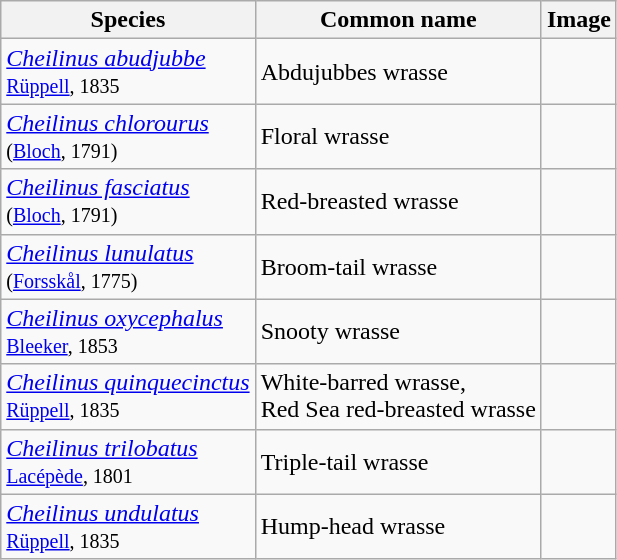<table class="wikitable">
<tr>
<th>Species</th>
<th>Common name</th>
<th>Image</th>
</tr>
<tr>
<td><em><a href='#'>Cheilinus abudjubbe</a></em><br><small><a href='#'>Rüppell</a>, 1835</small></td>
<td>Abdujubbes wrasse</td>
<td></td>
</tr>
<tr>
<td><em><a href='#'>Cheilinus chlorourus</a></em><br><small>(<a href='#'>Bloch</a>, 1791)</small></td>
<td>Floral wrasse</td>
<td></td>
</tr>
<tr>
<td><em><a href='#'>Cheilinus fasciatus</a></em><br><small>(<a href='#'>Bloch</a>, 1791)</small></td>
<td>Red-breasted wrasse</td>
<td></td>
</tr>
<tr>
<td><em><a href='#'>Cheilinus lunulatus</a></em><br><small>(<a href='#'>Forsskål</a>, 1775)</small></td>
<td>Broom-tail wrasse</td>
<td></td>
</tr>
<tr>
<td><em><a href='#'>Cheilinus oxycephalus</a></em><br><small><a href='#'>Bleeker</a>, 1853</small></td>
<td>Snooty wrasse</td>
<td></td>
</tr>
<tr>
<td><em><a href='#'>Cheilinus quinquecinctus</a></em><br><small><a href='#'>Rüppell</a>, 1835</small></td>
<td>White-barred wrasse,<br>Red Sea red-breasted wrasse</td>
<td></td>
</tr>
<tr>
<td><em><a href='#'>Cheilinus trilobatus</a></em><br><small><a href='#'>Lacépède</a>, 1801</small></td>
<td>Triple-tail wrasse</td>
<td></td>
</tr>
<tr>
<td><em><a href='#'>Cheilinus undulatus</a></em><br><small><a href='#'>Rüppell</a>, 1835</small></td>
<td>Hump-head wrasse</td>
<td></td>
</tr>
</table>
